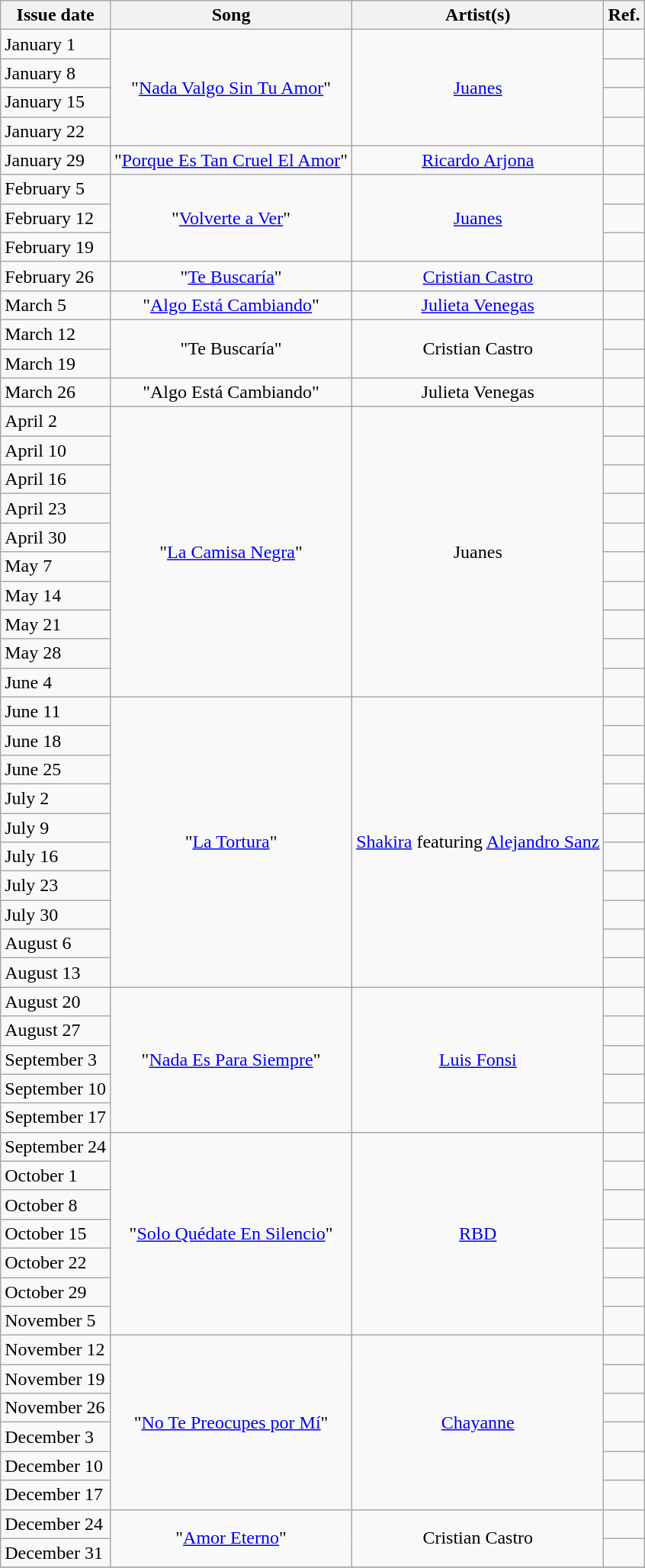<table class="wikitable">
<tr>
<th>Issue date</th>
<th>Song</th>
<th>Artist(s)</th>
<th>Ref.</th>
</tr>
<tr>
<td>January 1</td>
<td style="text-align: center;" rowspan="4">"<a href='#'>Nada Valgo Sin Tu Amor</a>"</td>
<td style="text-align: center;" rowspan="4"><a href='#'>Juanes</a></td>
<td style="text-align: center;"></td>
</tr>
<tr>
<td>January 8</td>
<td style="text-align: center;"></td>
</tr>
<tr>
<td>January 15</td>
<td style="text-align: center;"></td>
</tr>
<tr>
<td>January 22</td>
<td style="text-align: center;"></td>
</tr>
<tr>
<td>January 29</td>
<td style="text-align: center;">"<a href='#'>Porque Es Tan Cruel El Amor</a>"</td>
<td style="text-align: center;"><a href='#'>Ricardo Arjona</a></td>
<td style="text-align: center;"></td>
</tr>
<tr>
<td>February 5</td>
<td style="text-align: center;" rowspan="3">"<a href='#'>Volverte a Ver</a>"</td>
<td style="text-align: center;" rowspan="3"><a href='#'>Juanes</a></td>
<td style="text-align: center;"></td>
</tr>
<tr>
<td>February 12</td>
<td style="text-align: center;"></td>
</tr>
<tr>
<td>February 19</td>
<td style="text-align: center;"></td>
</tr>
<tr>
<td>February 26</td>
<td style="text-align: center;">"<a href='#'>Te Buscaría</a>"</td>
<td style="text-align: center;"><a href='#'>Cristian Castro</a></td>
<td style="text-align: center;"></td>
</tr>
<tr>
<td>March 5</td>
<td style="text-align: center;">"<a href='#'>Algo Está Cambiando</a>"</td>
<td style="text-align: center;"><a href='#'>Julieta Venegas</a></td>
<td style="text-align: center;"></td>
</tr>
<tr>
<td>March 12</td>
<td style="text-align: center;" rowspan="2">"Te Buscaría"</td>
<td style="text-align: center;" rowspan="2">Cristian Castro</td>
<td style="text-align: center;"></td>
</tr>
<tr>
<td>March 19</td>
<td style="text-align: center;"></td>
</tr>
<tr>
<td>March 26</td>
<td style="text-align: center;">"Algo Está Cambiando"</td>
<td style="text-align: center;">Julieta Venegas</td>
<td style="text-align: center;"></td>
</tr>
<tr>
<td>April 2</td>
<td style="text-align: center;" rowspan="10">"<a href='#'>La Camisa Negra</a>"</td>
<td style="text-align: center;" rowspan="10">Juanes</td>
<td style="text-align: center;"></td>
</tr>
<tr>
<td>April 10</td>
<td style="text-align: center;"></td>
</tr>
<tr>
<td>April 16</td>
<td style="text-align: center;"></td>
</tr>
<tr>
<td>April 23</td>
<td style="text-align: center;"></td>
</tr>
<tr>
<td>April 30</td>
<td style="text-align: center;"></td>
</tr>
<tr>
<td>May 7</td>
<td style="text-align: center;"></td>
</tr>
<tr>
<td>May 14</td>
<td style="text-align: center;"></td>
</tr>
<tr>
<td>May 21</td>
<td style="text-align: center;"></td>
</tr>
<tr>
<td>May 28</td>
<td style="text-align: center;"></td>
</tr>
<tr>
<td>June 4</td>
<td style="text-align: center;"></td>
</tr>
<tr>
<td>June 11</td>
<td style="text-align: center;" rowspan="10">"<a href='#'>La Tortura</a>"</td>
<td style="text-align: center;" rowspan="10"><a href='#'>Shakira</a> featuring <a href='#'>Alejandro Sanz</a></td>
<td style="text-align: center;"></td>
</tr>
<tr>
<td>June 18</td>
<td style="text-align: center;"></td>
</tr>
<tr>
<td>June 25</td>
<td style="text-align: center;"></td>
</tr>
<tr>
<td>July 2</td>
<td style="text-align: center;"></td>
</tr>
<tr>
<td>July 9</td>
<td></td>
</tr>
<tr>
<td>July 16</td>
<td></td>
</tr>
<tr>
<td>July 23</td>
<td></td>
</tr>
<tr>
<td>July 30</td>
<td></td>
</tr>
<tr>
<td>August 6</td>
<td></td>
</tr>
<tr>
<td>August 13</td>
<td></td>
</tr>
<tr>
<td>August 20</td>
<td style="text-align: center;" rowspan="5">"<a href='#'>Nada Es Para Siempre</a>"</td>
<td style="text-align: center;" rowspan="5"><a href='#'>Luis Fonsi</a></td>
<td style="text-align: center;"></td>
</tr>
<tr>
<td>August 27</td>
<td></td>
</tr>
<tr>
<td>September 3</td>
<td></td>
</tr>
<tr>
<td>September 10</td>
<td></td>
</tr>
<tr>
<td>September 17</td>
<td></td>
</tr>
<tr>
<td>September 24</td>
<td style="text-align: center;" rowspan="7">"<a href='#'>Solo Quédate En Silencio</a>"</td>
<td style="text-align: center;" rowspan="7"><a href='#'>RBD</a></td>
<td></td>
</tr>
<tr>
<td>October 1</td>
<td></td>
</tr>
<tr>
<td>October 8</td>
<td></td>
</tr>
<tr>
<td>October 15</td>
<td></td>
</tr>
<tr>
<td>October 22</td>
<td></td>
</tr>
<tr>
<td>October 29</td>
<td style="text-align: center;"></td>
</tr>
<tr>
<td>November 5</td>
<td style="text-align: center;"></td>
</tr>
<tr>
<td>November 12</td>
<td style="text-align: center;" rowspan="6">"<a href='#'>No Te Preocupes por Mí</a>"</td>
<td style="text-align: center;" rowspan="6"><a href='#'>Chayanne</a></td>
<td style="text-align: center;"></td>
</tr>
<tr>
<td>November 19</td>
<td style="text-align: center;"></td>
</tr>
<tr>
<td>November 26</td>
<td style="text-align: center;"></td>
</tr>
<tr>
<td>December 3</td>
<td style="text-align: center;"></td>
</tr>
<tr>
<td>December 10</td>
<td style="text-align: center;"></td>
</tr>
<tr>
<td>December 17</td>
<td style="text-align: center;"></td>
</tr>
<tr>
<td>December 24</td>
<td style="text-align: center;" rowspan="2">"<a href='#'>Amor Eterno</a>"</td>
<td style="text-align: center;" rowspan="2">Cristian Castro</td>
<td style="text-align: center;"></td>
</tr>
<tr>
<td>December 31</td>
<td style="text-align: center;"></td>
</tr>
<tr>
</tr>
</table>
